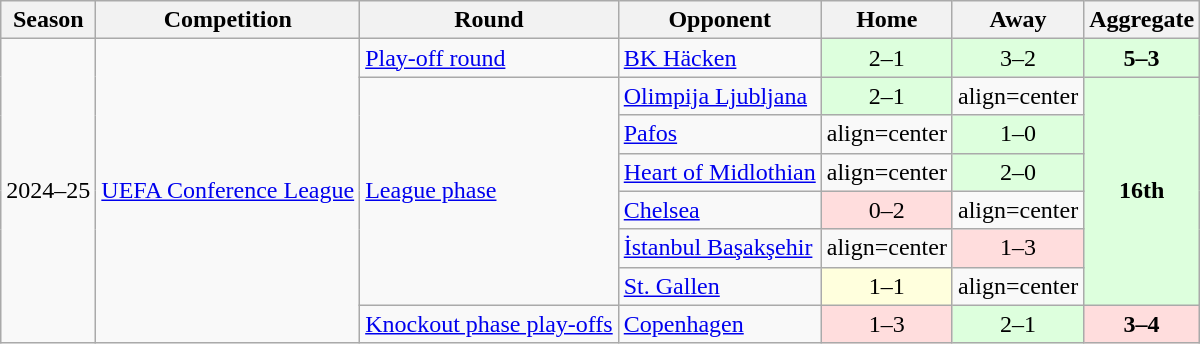<table class="wikitable sortable">
<tr>
<th>Season</th>
<th>Competition</th>
<th>Round</th>
<th>Opponent</th>
<th>Home</th>
<th>Away</th>
<th>Aggregate</th>
</tr>
<tr>
<td rowspan="8">2024–25</td>
<td rowspan="8"><a href='#'>UEFA Conference League</a></td>
<td><a href='#'>Play-off round</a></td>
<td> <a href='#'>BK Häcken</a></td>
<td style="text-align:center;" bgcolor="#ddffdd">2–1</td>
<td style="text-align:center;" bgcolor="#ddffdd">3–2</td>
<td style="text-align:center;" bgcolor="#ddffdd"><strong>5–3</strong></td>
</tr>
<tr>
<td rowspan="6"><a href='#'>League phase</a></td>
<td> <a href='#'>Olimpija Ljubljana</a></td>
<td style="text-align:center;" bgcolor="#DDFFDD">2–1</td>
<td>align=center </td>
<td rowspan="6" style="text-align:center;" bgcolor="#ddffdd"><strong>16th</strong></td>
</tr>
<tr>
<td> <a href='#'>Pafos</a></td>
<td>align=center </td>
<td style="text-align:center;" bgcolor="#ddffdd">1–0</td>
</tr>
<tr>
<td> <a href='#'>Heart of Midlothian</a></td>
<td>align=center </td>
<td style="text-align:center;" bgcolor="#ddffdd">2–0</td>
</tr>
<tr>
<td> <a href='#'>Chelsea</a></td>
<td style="text-align:center;" bgcolor="#ffdddd">0–2</td>
<td>align=center </td>
</tr>
<tr>
<td> <a href='#'>İstanbul Başakşehir</a></td>
<td>align=center </td>
<td style="text-align:center;" bgcolor="#ffdddd">1–3</td>
</tr>
<tr>
<td> <a href='#'>St. Gallen</a></td>
<td style="text-align:center; background:#ffffdd;">1–1</td>
<td>align=center </td>
</tr>
<tr>
<td><a href='#'>Knockout phase play-offs</a></td>
<td> <a href='#'>Copenhagen</a></td>
<td style="text-align:center;" bgcolor="#ffdddd">1–3 </td>
<td style="text-align:center;" bgcolor="#ddffdd">2–1</td>
<td style="text-align:center;" bgcolor="#ffdddd"><strong>3–4</strong></td>
</tr>
</table>
